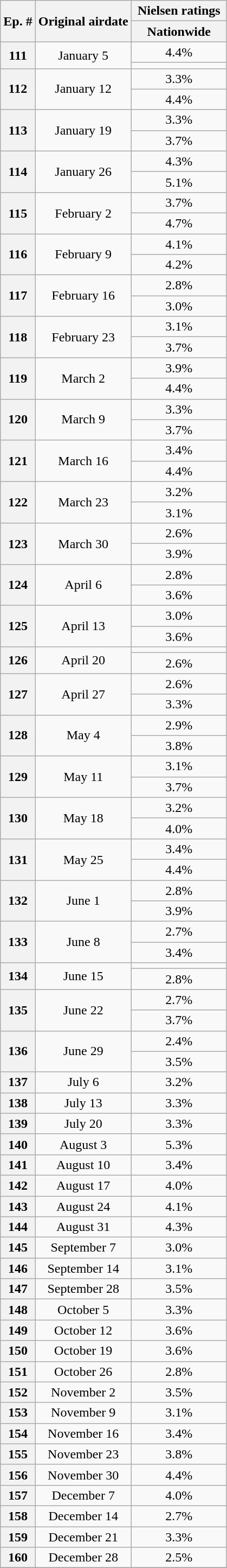<table class="wikitable" style="text-align:center;">
<tr>
<th rowspan=2style= width:40px;>Ep. #</th>
<th rowspan=2style=width:135px;>Original airdate</th>
<th width=110><strong>Nielsen ratings</strong></th>
</tr>
<tr>
<th><strong>Nationwide</strong></th>
</tr>
<tr>
<th rowspan=2>111</th>
<td rowspan=2>January 5</td>
<td>4.4%</td>
</tr>
<tr>
<td></td>
</tr>
<tr>
<th rowspan=2>112</th>
<td rowspan=2>January 12</td>
<td>3.3%</td>
</tr>
<tr>
<td>4.4%</td>
</tr>
<tr>
<th rowspan=2>113</th>
<td rowspan=2>January 19</td>
<td>3.3%</td>
</tr>
<tr>
<td>3.7%</td>
</tr>
<tr>
<th rowspan=2>114</th>
<td rowspan=2>January 26</td>
<td>4.3%</td>
</tr>
<tr>
<td>5.1%</td>
</tr>
<tr>
<th rowspan=2>115</th>
<td rowspan=2>February 2</td>
<td>3.7%</td>
</tr>
<tr>
<td>4.7%</td>
</tr>
<tr>
<th rowspan=2>116</th>
<td rowspan=2>February 9</td>
<td>4.1%</td>
</tr>
<tr>
<td>4.2%</td>
</tr>
<tr>
<th rowspan=2>117</th>
<td rowspan=2>February 16</td>
<td>2.8%</td>
</tr>
<tr>
<td>3.0%</td>
</tr>
<tr>
<th rowspan=2>118</th>
<td rowspan=2>February 23</td>
<td>3.1%</td>
</tr>
<tr>
<td>3.7%</td>
</tr>
<tr>
<th rowspan=2>119</th>
<td rowspan=2>March 2</td>
<td>3.9%</td>
</tr>
<tr>
<td>4.4%</td>
</tr>
<tr>
<th rowspan=2>120</th>
<td rowspan=2>March 9</td>
<td>3.3%</td>
</tr>
<tr>
<td>3.7%</td>
</tr>
<tr>
<th rowspan=2>121</th>
<td rowspan=2>March 16</td>
<td>3.4%</td>
</tr>
<tr>
<td>4.4%</td>
</tr>
<tr>
<th rowspan=2>122</th>
<td rowspan=2>March 23</td>
<td>3.2%</td>
</tr>
<tr>
<td>3.1%</td>
</tr>
<tr>
<th rowspan=2>123</th>
<td rowspan=2>March 30</td>
<td>2.6%</td>
</tr>
<tr>
<td>3.9%</td>
</tr>
<tr>
<th rowspan=2>124</th>
<td rowspan=2>April 6</td>
<td>2.8%</td>
</tr>
<tr>
<td>3.6%</td>
</tr>
<tr>
<th rowspan=2>125</th>
<td rowspan=2>April 13</td>
<td>3.0%</td>
</tr>
<tr>
<td>3.6%</td>
</tr>
<tr>
<th rowspan=2>126</th>
<td rowspan=2>April 20</td>
<td></td>
</tr>
<tr>
<td>2.6%</td>
</tr>
<tr>
<th rowspan=2>127</th>
<td rowspan=2>April 27</td>
<td>2.6%</td>
</tr>
<tr>
<td>3.3%</td>
</tr>
<tr>
<th rowspan=2>128</th>
<td rowspan=2>May 4</td>
<td>2.9%</td>
</tr>
<tr>
<td>3.8%</td>
</tr>
<tr>
<th rowspan=2>129</th>
<td rowspan=2>May 11</td>
<td>3.1%</td>
</tr>
<tr>
<td>3.7%</td>
</tr>
<tr>
<th rowspan=2>130</th>
<td rowspan=2>May 18</td>
<td>3.2%</td>
</tr>
<tr>
<td>4.0%</td>
</tr>
<tr>
<th rowspan=2>131</th>
<td rowspan=2>May 25</td>
<td>3.4%</td>
</tr>
<tr>
<td>4.4%</td>
</tr>
<tr>
<th rowspan=2>132</th>
<td rowspan=2>June 1</td>
<td>2.8%</td>
</tr>
<tr>
<td>3.9%</td>
</tr>
<tr>
<th rowspan=2>133</th>
<td rowspan=2>June 8</td>
<td>2.7%</td>
</tr>
<tr>
<td>3.4%</td>
</tr>
<tr>
<th rowspan=2>134</th>
<td rowspan=2>June 15</td>
<td></td>
</tr>
<tr>
<td>2.8%</td>
</tr>
<tr>
<th rowspan=2>135</th>
<td rowspan=2>June 22</td>
<td>2.7%</td>
</tr>
<tr>
<td>3.7%</td>
</tr>
<tr>
<th rowspan=2>136</th>
<td rowspan=2>June 29</td>
<td>2.4%</td>
</tr>
<tr>
<td>3.5%</td>
</tr>
<tr>
<th>137</th>
<td>July 6</td>
<td>3.2%</td>
</tr>
<tr>
<th>138</th>
<td>July 13</td>
<td>3.3%</td>
</tr>
<tr>
<th>139</th>
<td>July 20</td>
<td>3.3%</td>
</tr>
<tr>
<th>140</th>
<td>August 3</td>
<td>5.3%</td>
</tr>
<tr>
<th>141</th>
<td>August 10</td>
<td>3.4%</td>
</tr>
<tr>
<th>142</th>
<td>August 17</td>
<td>4.0%</td>
</tr>
<tr>
<th>143</th>
<td>August 24</td>
<td>4.1%</td>
</tr>
<tr>
<th>144</th>
<td>August 31</td>
<td>4.3%</td>
</tr>
<tr>
<th>145</th>
<td>September 7</td>
<td>3.0%</td>
</tr>
<tr>
<th>146</th>
<td>September 14</td>
<td>3.1%</td>
</tr>
<tr>
<th>147</th>
<td>September 28</td>
<td>3.5%</td>
</tr>
<tr>
<th>148</th>
<td>October 5</td>
<td>3.3%</td>
</tr>
<tr>
<th>149</th>
<td>October 12</td>
<td>3.6%</td>
</tr>
<tr>
<th>150</th>
<td>October 19</td>
<td>3.6%</td>
</tr>
<tr>
<th>151</th>
<td>October 26</td>
<td>2.8%</td>
</tr>
<tr>
<th>152</th>
<td>November 2</td>
<td>3.5%</td>
</tr>
<tr>
<th>153</th>
<td>November 9</td>
<td>3.1%</td>
</tr>
<tr>
<th>154</th>
<td>November 16</td>
<td>3.4%</td>
</tr>
<tr>
<th>155</th>
<td>November 23</td>
<td>3.8%</td>
</tr>
<tr>
<th>156</th>
<td>November 30</td>
<td>4.4%</td>
</tr>
<tr>
<th>157</th>
<td>December 7</td>
<td>4.0%</td>
</tr>
<tr>
<th>158</th>
<td>December 14</td>
<td>2.7%</td>
</tr>
<tr>
<th>159</th>
<td>December 21</td>
<td>3.3%</td>
</tr>
<tr>
<th>160</th>
<td>December 28</td>
<td>2.5%</td>
</tr>
<tr>
</tr>
</table>
